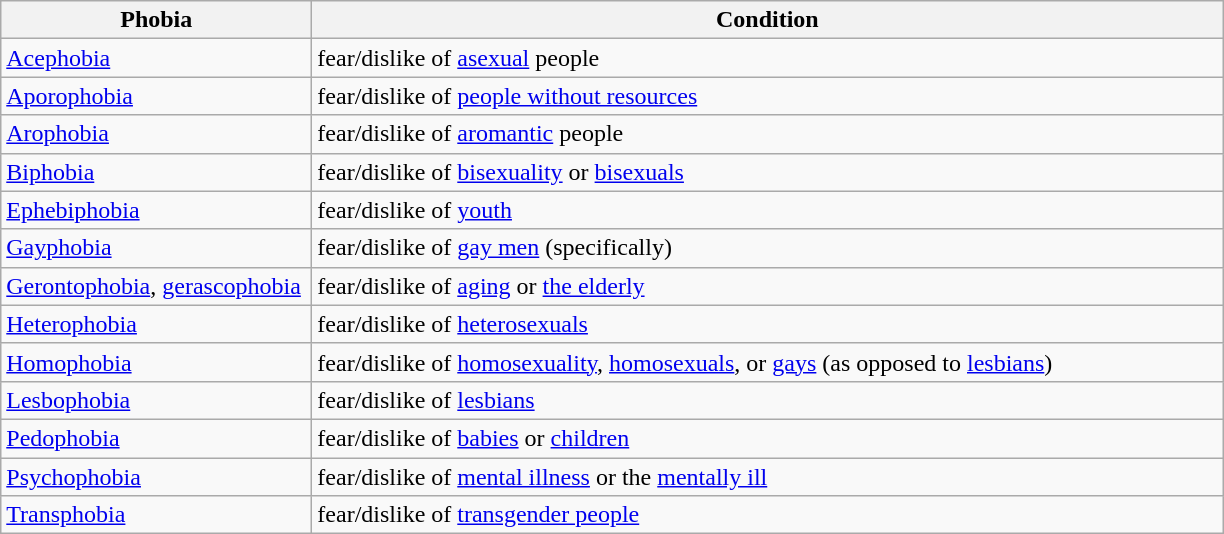<table class="wikitable sortable" border="1">
<tr>
<th width="200px">Phobia</th>
<th width="600px">Condition</th>
</tr>
<tr>
<td><a href='#'>Acephobia</a></td>
<td>fear/dislike of <a href='#'>asexual</a> people</td>
</tr>
<tr>
<td><a href='#'>Aporophobia</a></td>
<td>fear/dislike of <a href='#'>people without resources</a></td>
</tr>
<tr>
<td><a href='#'>Arophobia</a></td>
<td>fear/dislike of <a href='#'>aromantic</a> people</td>
</tr>
<tr>
<td><a href='#'>Biphobia</a></td>
<td>fear/dislike of <a href='#'>bisexuality</a> or <a href='#'>bisexuals</a></td>
</tr>
<tr>
<td><a href='#'>Ephebiphobia</a></td>
<td>fear/dislike of <a href='#'>youth</a></td>
</tr>
<tr>
<td><a href='#'>Gayphobia</a></td>
<td>fear/dislike of <a href='#'>gay men</a> (specifically)</td>
</tr>
<tr>
<td><a href='#'>Gerontophobia</a>, <a href='#'>gerascophobia</a></td>
<td>fear/dislike of <a href='#'>aging</a> or <a href='#'>the elderly</a></td>
</tr>
<tr>
<td><a href='#'>Heterophobia</a></td>
<td>fear/dislike of <a href='#'>heterosexuals</a></td>
</tr>
<tr>
<td><a href='#'>Homophobia</a></td>
<td>fear/dislike of <a href='#'>homosexuality</a>, <a href='#'>homosexuals</a>, or <a href='#'>gays</a> (as opposed to <a href='#'>lesbians</a>)</td>
</tr>
<tr>
<td><a href='#'>Lesbophobia</a></td>
<td>fear/dislike of <a href='#'>lesbians</a></td>
</tr>
<tr>
<td><a href='#'>Pedophobia</a></td>
<td>fear/dislike of <a href='#'>babies</a> or <a href='#'>children</a></td>
</tr>
<tr>
<td><a href='#'>Psychophobia</a></td>
<td>fear/dislike of <a href='#'>mental illness</a> or the <a href='#'>mentally ill</a></td>
</tr>
<tr>
<td><a href='#'>Transphobia</a></td>
<td>fear/dislike of <a href='#'>transgender people</a></td>
</tr>
</table>
